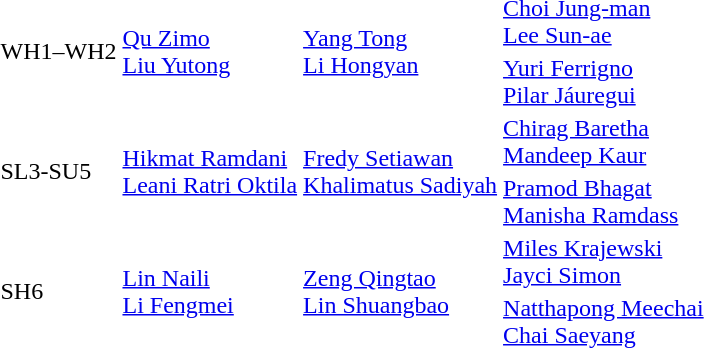<table>
<tr>
<td rowspan="2">WH1–WH2</td>
<td rowspan="2"> <a href='#'>Qu Zimo</a><br> <a href='#'>Liu Yutong</a></td>
<td rowspan="2"> <a href='#'>Yang Tong</a><br> <a href='#'>Li Hongyan</a></td>
<td> <a href='#'>Choi Jung-man</a> <br> <a href='#'>Lee Sun-ae</a></td>
</tr>
<tr>
<td> <a href='#'>Yuri Ferrigno</a> <br> <a href='#'>Pilar Jáuregui</a></td>
</tr>
<tr>
<td rowspan="2">SL3-SU5</td>
<td rowspan="2"> <a href='#'>Hikmat Ramdani</a><br> <a href='#'>Leani Ratri Oktila</a></td>
<td rowspan="2"> <a href='#'>Fredy Setiawan</a><br> <a href='#'>Khalimatus Sadiyah</a></td>
<td> <a href='#'>Chirag Baretha</a> <br> <a href='#'>Mandeep Kaur</a></td>
</tr>
<tr>
<td> <a href='#'>Pramod Bhagat</a> <br> <a href='#'>Manisha Ramdass</a></td>
</tr>
<tr>
<td rowspan="2">SH6</td>
<td rowspan="2"> <a href='#'>Lin Naili</a><br> <a href='#'>Li Fengmei</a></td>
<td rowspan="2"> <a href='#'>Zeng Qingtao</a><br> <a href='#'>Lin Shuangbao</a></td>
<td> <a href='#'>Miles Krajewski</a> <br> <a href='#'>Jayci Simon</a></td>
</tr>
<tr>
<td> <a href='#'>Natthapong Meechai</a> <br> <a href='#'>Chai Saeyang</a></td>
</tr>
</table>
